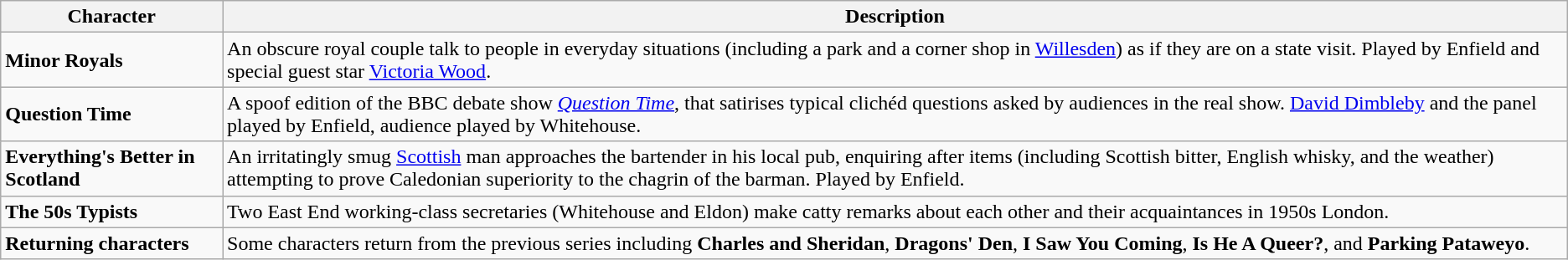<table class="wikitable">
<tr>
<th>Character</th>
<th>Description</th>
</tr>
<tr>
<td><strong>Minor Royals</strong></td>
<td>An obscure royal couple talk to people in everyday situations (including a park and a corner shop in <a href='#'>Willesden</a>) as if they are on a state visit.  Played by Enfield and special guest star <a href='#'>Victoria Wood</a>.</td>
</tr>
<tr>
<td><strong>Question Time</strong></td>
<td>A spoof edition of the BBC debate show <em><a href='#'>Question Time</a></em>, that satirises typical clichéd questions asked by audiences in the real show. <a href='#'>David Dimbleby</a> and the panel played by Enfield, audience played by Whitehouse.</td>
</tr>
<tr>
<td><strong>Everything's Better in Scotland</strong></td>
<td>An irritatingly smug <a href='#'>Scottish</a> man approaches the bartender in his local pub, enquiring after items (including Scottish bitter, English whisky, and the weather) attempting to prove Caledonian superiority to the chagrin of the barman.  Played by Enfield.</td>
</tr>
<tr>
<td><strong>The 50s Typists</strong></td>
<td>Two East End working-class secretaries (Whitehouse and Eldon) make catty remarks about each other and their acquaintances in 1950s London.</td>
</tr>
<tr>
<td><strong>Returning characters</strong></td>
<td>Some characters return from the previous series including <strong>Charles and Sheridan</strong>, <strong>Dragons' Den</strong>, <strong>I Saw You Coming</strong>, <strong>Is He A Queer?</strong>, and <strong>Parking Pataweyo</strong>.</td>
</tr>
</table>
